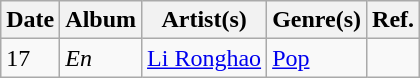<table class="wikitable">
<tr>
<th>Date</th>
<th>Album</th>
<th>Artist(s)</th>
<th>Genre(s)</th>
<th>Ref.</th>
</tr>
<tr>
<td>17</td>
<td><em>En</em></td>
<td><a href='#'>Li Ronghao</a></td>
<td><a href='#'>Pop</a></td>
<td></td>
</tr>
</table>
